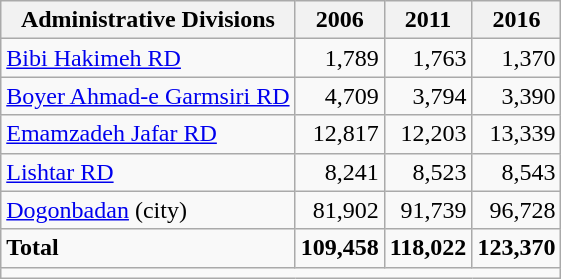<table class="wikitable">
<tr>
<th>Administrative Divisions</th>
<th>2006</th>
<th>2011</th>
<th>2016</th>
</tr>
<tr>
<td><a href='#'>Bibi Hakimeh RD</a></td>
<td style="text-align: right;">1,789</td>
<td style="text-align: right;">1,763</td>
<td style="text-align: right;">1,370</td>
</tr>
<tr>
<td><a href='#'>Boyer Ahmad-e Garmsiri RD</a></td>
<td style="text-align: right;">4,709</td>
<td style="text-align: right;">3,794</td>
<td style="text-align: right;">3,390</td>
</tr>
<tr>
<td><a href='#'>Emamzadeh Jafar RD</a></td>
<td style="text-align: right;">12,817</td>
<td style="text-align: right;">12,203</td>
<td style="text-align: right;">13,339</td>
</tr>
<tr>
<td><a href='#'>Lishtar RD</a></td>
<td style="text-align: right;">8,241</td>
<td style="text-align: right;">8,523</td>
<td style="text-align: right;">8,543</td>
</tr>
<tr>
<td><a href='#'>Dogonbadan</a> (city)</td>
<td style="text-align: right;">81,902</td>
<td style="text-align: right;">91,739</td>
<td style="text-align: right;">96,728</td>
</tr>
<tr>
<td><strong>Total</strong></td>
<td style="text-align: right;"><strong>109,458</strong></td>
<td style="text-align: right;"><strong>118,022</strong></td>
<td style="text-align: right;"><strong>123,370</strong></td>
</tr>
<tr>
<td colspan=4></td>
</tr>
</table>
